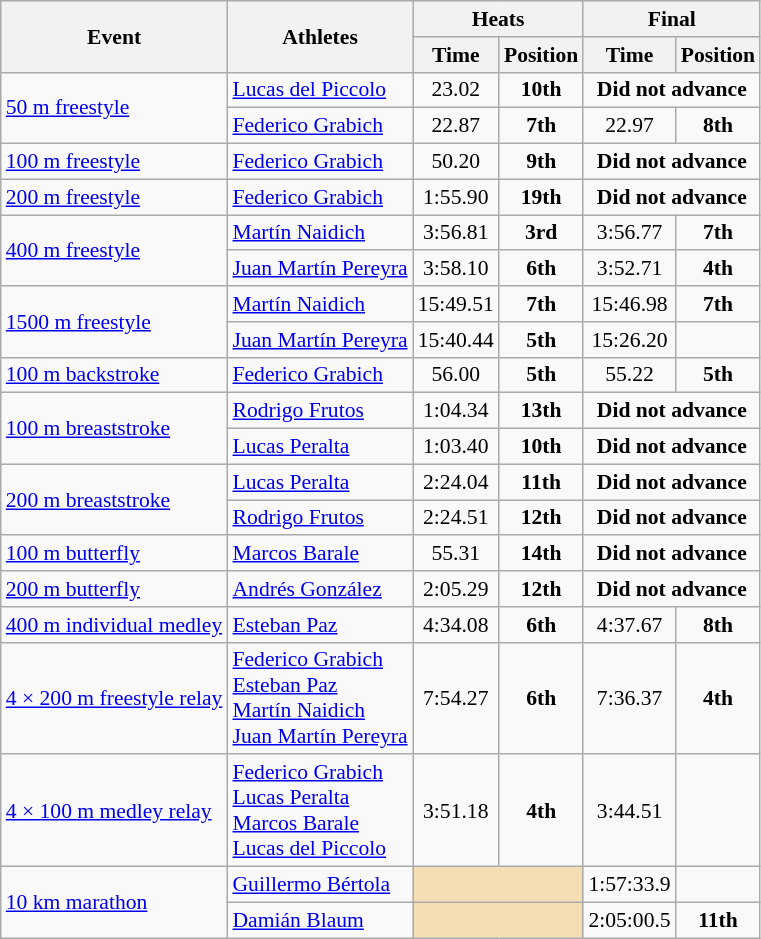<table class="wikitable" border="1" style="font-size:90%">
<tr>
<th rowspan=2>Event</th>
<th rowspan=2>Athletes</th>
<th colspan=2>Heats</th>
<th colspan=2>Final</th>
</tr>
<tr>
<th>Time</th>
<th>Position</th>
<th>Time</th>
<th>Position</th>
</tr>
<tr>
<td rowspan=2><a href='#'>50 m freestyle</a></td>
<td><a href='#'>Lucas del Piccolo</a></td>
<td align=center>23.02</td>
<td align=center><strong>10th</strong></td>
<td align="center" colspan="7"><strong>Did not advance</strong></td>
</tr>
<tr>
<td><a href='#'>Federico Grabich</a></td>
<td align=center>22.87</td>
<td align=center><strong>7th</strong></td>
<td align=center>22.97</td>
<td align=center><strong>8th</strong></td>
</tr>
<tr>
<td rowspan=1><a href='#'>100 m freestyle</a></td>
<td><a href='#'>Federico Grabich</a></td>
<td align=center>50.20</td>
<td align=center><strong>9th</strong></td>
<td align="center" colspan="7"><strong>Did not advance</strong></td>
</tr>
<tr>
<td rowspan=1><a href='#'>200 m freestyle</a></td>
<td><a href='#'>Federico Grabich</a></td>
<td align=center>1:55.90</td>
<td align=center><strong>19th</strong></td>
<td align="center" colspan="7"><strong>Did not advance</strong></td>
</tr>
<tr>
<td rowspan=2><a href='#'>400 m freestyle</a></td>
<td><a href='#'>Martín Naidich</a></td>
<td align=center>3:56.81</td>
<td align=center><strong>3rd</strong></td>
<td align=center>3:56.77</td>
<td align=center><strong>7th</strong></td>
</tr>
<tr>
<td><a href='#'>Juan Martín Pereyra</a></td>
<td align=center>3:58.10</td>
<td align=center><strong>6th</strong></td>
<td align=center>3:52.71</td>
<td align=center><strong>4th</strong></td>
</tr>
<tr>
<td rowspan=2><a href='#'>1500 m freestyle</a></td>
<td><a href='#'>Martín Naidich</a></td>
<td align=center>15:49.51</td>
<td align=center><strong>7th</strong></td>
<td align=center>15:46.98</td>
<td align=center><strong>7th</strong></td>
</tr>
<tr>
<td><a href='#'>Juan Martín Pereyra</a></td>
<td align=center>15:40.44</td>
<td align=center><strong>5th</strong></td>
<td align=center>15:26.20</td>
<td align=center></td>
</tr>
<tr>
<td rowspan=1><a href='#'>100 m backstroke</a></td>
<td><a href='#'>Federico Grabich</a></td>
<td align=center>56.00</td>
<td align=center><strong>5th</strong></td>
<td align=center>55.22</td>
<td align=center><strong>5th</strong></td>
</tr>
<tr>
<td rowspan=2><a href='#'>100 m breaststroke</a></td>
<td><a href='#'>Rodrigo Frutos</a></td>
<td align=center>1:04.34</td>
<td align=center><strong>13th</strong></td>
<td align="center" colspan="7"><strong>Did not advance</strong></td>
</tr>
<tr>
<td><a href='#'>Lucas Peralta</a></td>
<td align=center>1:03.40</td>
<td align=center><strong>10th</strong></td>
<td align="center" colspan="7"><strong>Did not advance</strong></td>
</tr>
<tr>
<td rowspan=2><a href='#'>200 m breaststroke</a></td>
<td><a href='#'>Lucas Peralta</a></td>
<td align=center>2:24.04</td>
<td align=center><strong>11th</strong></td>
<td align="center" colspan="7"><strong>Did not advance</strong></td>
</tr>
<tr>
<td><a href='#'>Rodrigo Frutos</a></td>
<td align=center>2:24.51</td>
<td align=center><strong>12th</strong></td>
<td align="center" colspan="7"><strong>Did not advance</strong></td>
</tr>
<tr>
<td rowspan=1><a href='#'>100 m butterfly</a></td>
<td><a href='#'>Marcos Barale</a></td>
<td align=center>55.31</td>
<td align=center><strong>14th</strong></td>
<td align="center" colspan="7"><strong>Did not advance</strong></td>
</tr>
<tr>
<td rowspan=1><a href='#'>200 m butterfly</a></td>
<td><a href='#'>Andrés González</a></td>
<td align=center>2:05.29</td>
<td align=center><strong>12th</strong></td>
<td align="center" colspan="7"><strong>Did not advance</strong></td>
</tr>
<tr>
<td rowspan=1><a href='#'>400 m individual medley</a></td>
<td><a href='#'>Esteban Paz</a></td>
<td align=center>4:34.08</td>
<td align=center><strong>6th</strong></td>
<td align=center>4:37.67</td>
<td align=center><strong>8th</strong></td>
</tr>
<tr>
<td rowspan=1><a href='#'>4 × 200 m freestyle relay</a></td>
<td><a href='#'>Federico Grabich</a><br><a href='#'>Esteban Paz</a><br><a href='#'>Martín Naidich</a><br><a href='#'>Juan Martín Pereyra</a></td>
<td align=center>7:54.27</td>
<td align=center><strong>6th</strong></td>
<td align=center>7:36.37</td>
<td align=center><strong>4th</strong></td>
</tr>
<tr>
<td rowspan=1><a href='#'>4 × 100 m medley relay</a></td>
<td><a href='#'>Federico Grabich</a><br><a href='#'>Lucas Peralta</a><br><a href='#'>Marcos Barale</a><br><a href='#'>Lucas del Piccolo</a></td>
<td align=center>3:51.18</td>
<td align=center><strong>4th</strong></td>
<td align=center>3:44.51</td>
<td align=center></td>
</tr>
<tr>
<td rowspan=2><a href='#'>10 km marathon</a></td>
<td><a href='#'>Guillermo Bértola</a></td>
<td colspan=2 bgcolor=wheat></td>
<td align=center>1:57:33.9</td>
<td align=center></td>
</tr>
<tr>
<td><a href='#'>Damián Blaum</a></td>
<td colspan=2 bgcolor=wheat></td>
<td align=center>2:05:00.5</td>
<td align=center><strong>11th</strong></td>
</tr>
</table>
